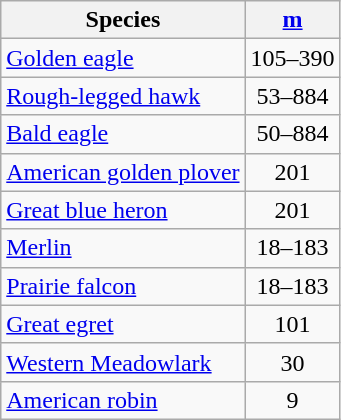<table class="wikitable">
<tr>
<th>Species</th>
<th><a href='#'>m</a></th>
</tr>
<tr>
<td><a href='#'>Golden eagle</a></td>
<td align=center>105–390</td>
</tr>
<tr>
<td><a href='#'>Rough-legged hawk</a></td>
<td align=center>53–884</td>
</tr>
<tr>
<td><a href='#'>Bald eagle</a></td>
<td align=center>50–884</td>
</tr>
<tr>
<td><a href='#'>American golden plover</a></td>
<td align=center>201</td>
</tr>
<tr>
<td><a href='#'>Great blue heron</a></td>
<td align=center>201</td>
</tr>
<tr>
<td><a href='#'>Merlin</a></td>
<td align=center>18–183</td>
</tr>
<tr>
<td><a href='#'>Prairie falcon</a></td>
<td align=center>18–183</td>
</tr>
<tr>
<td><a href='#'>Great egret</a></td>
<td align=center>101</td>
</tr>
<tr>
<td><a href='#'>Western Meadowlark</a></td>
<td align=center>30</td>
</tr>
<tr>
<td><a href='#'>American robin</a></td>
<td align=center>9</td>
</tr>
</table>
